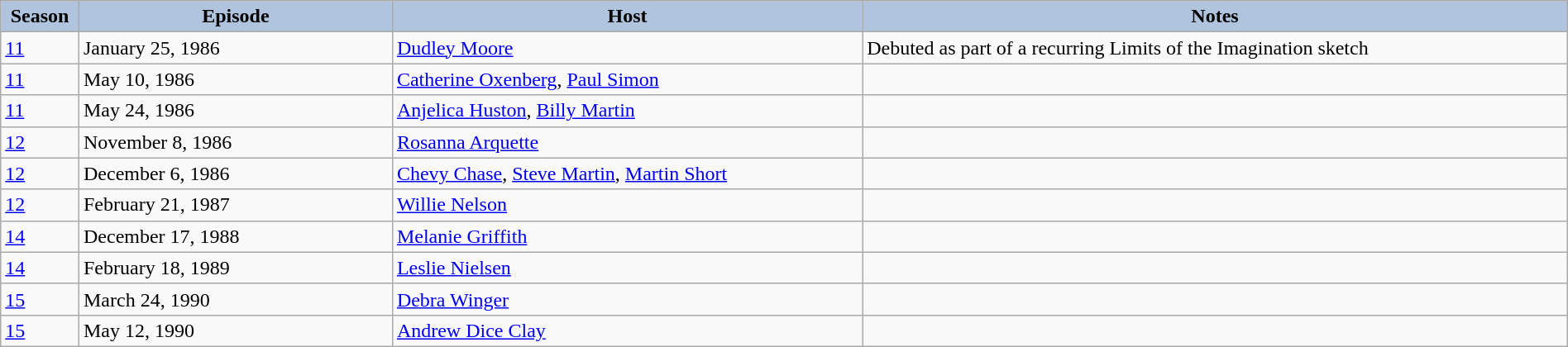<table class="wikitable" style="width:100%;">
<tr>
<th style="background:#B0C4DE;" width="5%">Season</th>
<th style="background:#B0C4DE;" width="20%">Episode</th>
<th style="background:#B0C4DE;" width="30%">Host</th>
<th style="background:#B0C4DE;" width="45%">Notes</th>
</tr>
<tr>
<td><a href='#'>11</a></td>
<td>January 25, 1986</td>
<td><a href='#'>Dudley Moore</a></td>
<td>Debuted as part of a recurring Limits of the Imagination sketch</td>
</tr>
<tr>
<td><a href='#'>11</a></td>
<td>May 10, 1986</td>
<td><a href='#'>Catherine Oxenberg</a>, <a href='#'>Paul Simon</a></td>
<td></td>
</tr>
<tr>
<td><a href='#'>11</a></td>
<td>May 24, 1986</td>
<td><a href='#'>Anjelica Huston</a>, <a href='#'>Billy Martin</a></td>
<td></td>
</tr>
<tr>
<td><a href='#'>12</a></td>
<td>November 8, 1986</td>
<td><a href='#'>Rosanna Arquette</a></td>
<td></td>
</tr>
<tr>
<td><a href='#'>12</a></td>
<td>December 6, 1986</td>
<td><a href='#'>Chevy Chase</a>, <a href='#'>Steve Martin</a>, <a href='#'>Martin Short</a></td>
<td></td>
</tr>
<tr>
<td><a href='#'>12</a></td>
<td>February 21, 1987</td>
<td><a href='#'>Willie Nelson</a></td>
<td></td>
</tr>
<tr>
<td><a href='#'>14</a></td>
<td>December 17, 1988</td>
<td><a href='#'>Melanie Griffith</a></td>
<td></td>
</tr>
<tr>
<td><a href='#'>14</a></td>
<td>February 18, 1989</td>
<td><a href='#'>Leslie Nielsen</a></td>
<td></td>
</tr>
<tr>
<td><a href='#'>15</a></td>
<td>March 24, 1990</td>
<td><a href='#'>Debra Winger</a></td>
<td></td>
</tr>
<tr>
<td><a href='#'>15</a></td>
<td>May 12, 1990</td>
<td><a href='#'>Andrew Dice Clay</a></td>
<td></td>
</tr>
</table>
